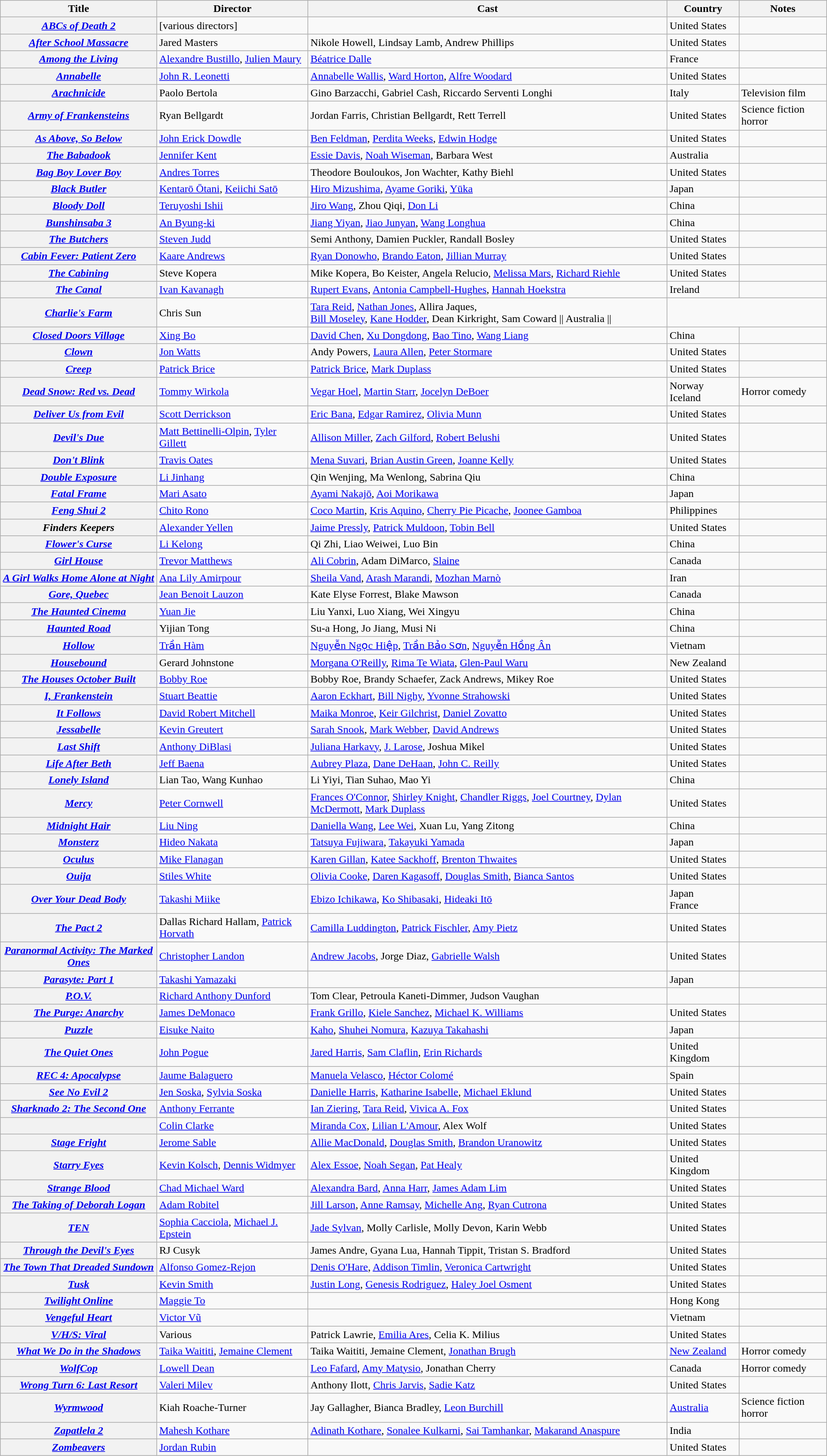<table class="wikitable sortable">
<tr>
<th scope="col">Title</th>
<th scope="col">Director</th>
<th scope="col" class="unsortable">Cast</th>
<th scope="col">Country</th>
<th scope="col" class="unsortable">Notes</th>
</tr>
<tr>
<th><em><a href='#'>ABCs of Death 2</a></em></th>
<td>[various directors]</td>
<td></td>
<td>United States</td>
<td></td>
</tr>
<tr>
<th><em><a href='#'>After School Massacre</a></em></th>
<td>Jared Masters</td>
<td>Nikole Howell, Lindsay Lamb, Andrew Phillips</td>
<td>United States</td>
<td></td>
</tr>
<tr>
<th><em><a href='#'>Among the Living</a></em></th>
<td data-sort-value="Bustillo, Alexandre"><a href='#'>Alexandre Bustillo</a>, <a href='#'>Julien Maury</a></td>
<td><a href='#'>Béatrice Dalle</a></td>
<td>France</td>
<td></td>
</tr>
<tr>
<th><em><a href='#'>Annabelle</a></em></th>
<td data-sort-value="Leonetti, John R."><a href='#'>John R. Leonetti</a></td>
<td><a href='#'>Annabelle Wallis</a>, <a href='#'>Ward Horton</a>, <a href='#'>Alfre Woodard</a></td>
<td>United States</td>
<td></td>
</tr>
<tr>
<th><em><a href='#'>Arachnicide</a></em></th>
<td>Paolo Bertola</td>
<td>Gino Barzacchi, Gabriel Cash, Riccardo Serventi Longhi</td>
<td>Italy</td>
<td>Television film</td>
</tr>
<tr>
<th><em><a href='#'>Army of Frankensteins</a></em></th>
<td>Ryan Bellgardt</td>
<td>Jordan Farris, Christian Bellgardt, Rett Terrell</td>
<td>United States</td>
<td>Science fiction horror</td>
</tr>
<tr>
<th><em><a href='#'>As Above, So Below</a></em></th>
<td data-sort-value="Dowdle, John Erick"><a href='#'>John Erick Dowdle</a></td>
<td><a href='#'>Ben Feldman</a>, <a href='#'>Perdita Weeks</a>, <a href='#'>Edwin Hodge</a></td>
<td>United States</td>
<td></td>
</tr>
<tr>
<th><em><a href='#'>The Babadook</a></em></th>
<td data-sort-value="Kent, Jennifer"><a href='#'>Jennifer Kent</a></td>
<td><a href='#'>Essie Davis</a>, <a href='#'>Noah Wiseman</a>, Barbara West</td>
<td>Australia</td>
<td></td>
</tr>
<tr>
<th><em><a href='#'>Bag Boy Lover Boy</a></em></th>
<td data-sort-value="Torres, Andres"><a href='#'>Andres Torres</a></td>
<td>Theodore Bouloukos, Jon Wachter, Kathy Biehl</td>
<td>United States</td>
<td></td>
</tr>
<tr>
<th><em><a href='#'>Black Butler</a></em></th>
<td><a href='#'>Kentarō Ōtani</a>, <a href='#'>Keiichi Satō</a></td>
<td><a href='#'>Hiro Mizushima</a>, <a href='#'>Ayame Goriki</a>, <a href='#'>Yūka</a></td>
<td>Japan</td>
<td></td>
</tr>
<tr>
<th><em><a href='#'>Bloody Doll</a></em></th>
<td data-sort-value="Ishii, Teruyoshi"><a href='#'>Teruyoshi Ishii</a></td>
<td><a href='#'>Jiro Wang</a>, Zhou Qiqi, <a href='#'>Don Li</a></td>
<td>China</td>
<td></td>
</tr>
<tr>
<th><em><a href='#'>Bunshinsaba 3</a></em></th>
<td data-sort-value="Byung-ki, An"><a href='#'>An Byung-ki</a></td>
<td><a href='#'>Jiang Yiyan</a>, <a href='#'>Jiao Junyan</a>, <a href='#'>Wang Longhua</a></td>
<td>China</td>
<td></td>
</tr>
<tr>
<th><em><a href='#'>The Butchers</a></em></th>
<td data-sort-value="Judd, Steven"><a href='#'>Steven Judd</a></td>
<td>Semi Anthony, Damien Puckler, Randall Bosley</td>
<td>United States</td>
<td></td>
</tr>
<tr>
<th><em><a href='#'>Cabin Fever: Patient Zero</a></em></th>
<td data-sort-value="Andrews, Kaare"><a href='#'>Kaare Andrews</a></td>
<td><a href='#'>Ryan Donowho</a>, <a href='#'>Brando Eaton</a>, <a href='#'>Jillian Murray</a></td>
<td>United States</td>
<td></td>
</tr>
<tr>
<th><em><a href='#'>The Cabining</a></em></th>
<td data-sort-value="Kopera, Steve">Steve Kopera</td>
<td>Mike Kopera, Bo Keister, Angela Relucio, <a href='#'>Melissa Mars</a>, <a href='#'>Richard Riehle</a></td>
<td>United States</td>
<td></td>
</tr>
<tr>
<th><em><a href='#'>The Canal</a></em></th>
<td data-sort-value="Kavanagh, Ivan"><a href='#'>Ivan Kavanagh</a></td>
<td><a href='#'>Rupert Evans</a>, <a href='#'>Antonia Campbell-Hughes</a>, <a href='#'>Hannah Hoekstra</a></td>
<td>Ireland</td>
<td></td>
</tr>
<tr>
<th><em><a href='#'>Charlie's Farm</a></em></th>
<td>Chris Sun</td>
<td><a href='#'>Tara Reid</a>, <a href='#'>Nathan Jones</a>, Allira Jaques,<br><a href='#'>Bill Moseley</a>, <a href='#'>Kane Hodder</a>, Dean Kirkright, Sam Coward || Australia ||</td>
</tr>
<tr>
<th><em><a href='#'>Closed Doors Village</a></em></th>
<td data-sort-value="Bo, Xing"><a href='#'>Xing Bo</a></td>
<td><a href='#'>David Chen</a>, <a href='#'>Xu Dongdong</a>, <a href='#'>Bao Tino</a>, <a href='#'>Wang Liang</a></td>
<td>China</td>
<td></td>
</tr>
<tr>
<th><em><a href='#'>Clown</a></em></th>
<td><a href='#'>Jon Watts</a></td>
<td>Andy Powers, <a href='#'>Laura Allen</a>, <a href='#'>Peter Stormare</a></td>
<td>United States</td>
<td></td>
</tr>
<tr>
<th><em><a href='#'>Creep</a></em></th>
<td data-sort-value="Brice, Patrick"><a href='#'>Patrick Brice</a></td>
<td><a href='#'>Patrick Brice</a>, <a href='#'>Mark Duplass</a></td>
<td>United States</td>
<td></td>
</tr>
<tr>
<th><em><a href='#'>Dead Snow: Red vs. Dead</a></em></th>
<td data-sort-value="Wirkola, Tommy"><a href='#'>Tommy Wirkola</a></td>
<td><a href='#'>Vegar Hoel</a>, <a href='#'>Martin Starr</a>, <a href='#'>Jocelyn DeBoer</a></td>
<td>Norway<br>Iceland</td>
<td>Horror comedy</td>
</tr>
<tr>
<th><em><a href='#'>Deliver Us from Evil</a></em></th>
<td data-sort-value="Derrickson, Scott"><a href='#'>Scott Derrickson</a></td>
<td><a href='#'>Eric Bana</a>, <a href='#'>Edgar Ramirez</a>, <a href='#'>Olivia Munn</a></td>
<td>United States</td>
<td></td>
</tr>
<tr>
<th><em><a href='#'>Devil's Due</a></em></th>
<td data-sort-value="Bettinelli-Olpin, Matt"><a href='#'>Matt Bettinelli-Olpin</a>, <a href='#'>Tyler Gillett</a></td>
<td><a href='#'>Allison Miller</a>, <a href='#'>Zach Gilford</a>, <a href='#'>Robert Belushi</a></td>
<td>United States</td>
<td></td>
</tr>
<tr>
<th><em><a href='#'>Don't Blink</a></em></th>
<td><a href='#'>Travis Oates</a></td>
<td><a href='#'>Mena Suvari</a>, <a href='#'>Brian Austin Green</a>, <a href='#'>Joanne Kelly</a></td>
<td>United States</td>
<td></td>
</tr>
<tr>
<th><em><a href='#'>Double Exposure</a></em></th>
<td data-sort-value="Jinhang, Li"><a href='#'>Li Jinhang</a></td>
<td>Qin Wenjing, Ma Wenlong, Sabrina Qiu</td>
<td>China</td>
<td></td>
</tr>
<tr>
<th><em><a href='#'>Fatal Frame</a></em></th>
<td data-sort-value="Asato, Mari"><a href='#'>Mari Asato</a></td>
<td><a href='#'>Ayami Nakajō</a>, <a href='#'>Aoi Morikawa</a></td>
<td>Japan</td>
<td></td>
</tr>
<tr>
<th><em><a href='#'>Feng Shui 2</a></em></th>
<td data-sort-value="Rono, Chito"><a href='#'>Chito Rono</a></td>
<td><a href='#'>Coco Martin</a>, <a href='#'>Kris Aquino</a>, <a href='#'>Cherry Pie Picache</a>, <a href='#'>Joonee Gamboa</a></td>
<td>Philippines</td>
<td></td>
</tr>
<tr>
<th><em>Finders Keepers</em></th>
<td><a href='#'>Alexander Yellen</a></td>
<td><a href='#'>Jaime Pressly</a>, <a href='#'>Patrick Muldoon</a>, <a href='#'>Tobin Bell</a></td>
<td>United States</td>
<td></td>
</tr>
<tr>
<th><em><a href='#'>Flower's Curse</a></em></th>
<td data-sort-value="Kelong, Li"><a href='#'>Li Kelong</a></td>
<td>Qi Zhi, Liao Weiwei, Luo Bin</td>
<td>China</td>
<td></td>
</tr>
<tr>
<th><em><a href='#'>Girl House</a></em></th>
<td data-sort-value="Matthews, Trevor"><a href='#'>Trevor Matthews</a></td>
<td><a href='#'>Ali Cobrin</a>, Adam DiMarco, <a href='#'>Slaine</a></td>
<td>Canada</td>
<td></td>
</tr>
<tr>
<th><em><a href='#'>A Girl Walks Home Alone at Night</a></em></th>
<td data-sort-value="Amirpour, Ana Lily"><a href='#'>Ana Lily Amirpour</a></td>
<td><a href='#'>Sheila Vand</a>, <a href='#'>Arash Marandi</a>, <a href='#'>Mozhan Marnò</a></td>
<td>Iran</td>
<td></td>
</tr>
<tr>
<th><em><a href='#'>Gore, Quebec</a></em></th>
<td data-sort-value="Lauzon, Jean Benoit"><a href='#'>Jean Benoit Lauzon</a></td>
<td>Kate Elyse Forrest, Blake Mawson</td>
<td>Canada</td>
<td></td>
</tr>
<tr>
<th><em><a href='#'>The Haunted Cinema</a></em></th>
<td data-sort-value="Jie, Yuan"><a href='#'>Yuan Jie</a></td>
<td>Liu Yanxi, Luo Xiang, Wei Xingyu</td>
<td>China</td>
<td></td>
</tr>
<tr>
<th><em><a href='#'>Haunted Road</a></em></th>
<td data-sort-value="Tong, Yijian">Yijian Tong</td>
<td>Su-a Hong, Jo Jiang, Musi Ni</td>
<td>China</td>
<td></td>
</tr>
<tr>
<th><em><a href='#'>Hollow</a></em></th>
<td data-sort-value="Hàm, Trần"><a href='#'>Trần Hàm</a></td>
<td><a href='#'>Nguyễn Ngọc Hiệp</a>, <a href='#'>Trần Bảo Sơn</a>, <a href='#'>Nguyễn Hồng Ân</a></td>
<td>Vietnam</td>
<td></td>
</tr>
<tr>
<th><em><a href='#'>Housebound</a></em></th>
<td data-sort-value="Johnstone, Gerard">Gerard Johnstone</td>
<td><a href='#'>Morgana O'Reilly</a>, <a href='#'>Rima Te Wiata</a>, <a href='#'>Glen-Paul Waru</a></td>
<td>New Zealand</td>
<td></td>
</tr>
<tr>
<th><em><a href='#'>The Houses October Built</a></em></th>
<td><a href='#'>Bobby Roe</a></td>
<td>Bobby Roe, Brandy Schaefer, Zack Andrews, Mikey Roe</td>
<td>United States</td>
<td></td>
</tr>
<tr>
<th><em><a href='#'>I, Frankenstein</a></em></th>
<td data-sort-value="Beattie, Stuart"><a href='#'>Stuart Beattie</a></td>
<td><a href='#'>Aaron Eckhart</a>, <a href='#'>Bill Nighy</a>, <a href='#'>Yvonne Strahowski</a></td>
<td>United States</td>
<td></td>
</tr>
<tr>
<th><em><a href='#'>It Follows</a></em></th>
<td data-sort-value="Robert Mitchell, David"><a href='#'>David Robert Mitchell</a></td>
<td><a href='#'>Maika Monroe</a>, <a href='#'>Keir Gilchrist</a>, <a href='#'>Daniel Zovatto</a></td>
<td>United States</td>
<td></td>
</tr>
<tr>
<th><em><a href='#'>Jessabelle</a></em></th>
<td data-sort-value="Greutert, Kevin"><a href='#'>Kevin Greutert</a></td>
<td><a href='#'>Sarah Snook</a>, <a href='#'>Mark Webber</a>, <a href='#'>David Andrews</a></td>
<td>United States</td>
<td></td>
</tr>
<tr>
<th><em><a href='#'>Last Shift</a></em></th>
<td><a href='#'>Anthony DiBlasi</a></td>
<td><a href='#'>Juliana Harkavy</a>, <a href='#'>J. Larose</a>, Joshua Mikel</td>
<td>United States</td>
<td></td>
</tr>
<tr>
<th><em><a href='#'>Life After Beth</a></em></th>
<td data-sort-value="Baena, Jeff"><a href='#'>Jeff Baena</a></td>
<td><a href='#'>Aubrey Plaza</a>, <a href='#'>Dane DeHaan</a>, <a href='#'>John C. Reilly</a></td>
<td>United States</td>
<td></td>
</tr>
<tr>
<th><em><a href='#'>Lonely Island</a></em></th>
<td data-sort-value="Tao, Lian">Lian Tao, Wang Kunhao</td>
<td>Li Yiyi, Tian Suhao, Mao Yi</td>
<td>China</td>
<td></td>
</tr>
<tr>
<th><em><a href='#'>Mercy</a></em></th>
<td dara-sort-value="Cornwall,  Peter"><a href='#'>Peter Cornwell</a></td>
<td><a href='#'>Frances O'Connor</a>, <a href='#'>Shirley Knight</a>, <a href='#'>Chandler Riggs</a>, <a href='#'>Joel Courtney</a>, <a href='#'>Dylan McDermott</a>, <a href='#'>Mark Duplass</a></td>
<td>United States</td>
<td></td>
</tr>
<tr>
<th><em><a href='#'>Midnight Hair</a></em></th>
<td data-sort-value="Ning, Liu"><a href='#'>Liu Ning</a></td>
<td><a href='#'>Daniella Wang</a>, <a href='#'>Lee Wei</a>, Xuan Lu, Yang Zitong</td>
<td>China</td>
<td></td>
</tr>
<tr>
<th><em><a href='#'>Monsterz</a></em></th>
<td data-sort-value="Nakata, Hideo"><a href='#'>Hideo Nakata</a></td>
<td><a href='#'>Tatsuya Fujiwara</a>, <a href='#'>Takayuki Yamada</a></td>
<td>Japan</td>
<td></td>
</tr>
<tr>
<th><em><a href='#'>Oculus</a></em></th>
<td data-sort-value="Flanagan, Mike"><a href='#'>Mike Flanagan</a></td>
<td><a href='#'>Karen Gillan</a>, <a href='#'>Katee Sackhoff</a>, <a href='#'>Brenton Thwaites</a></td>
<td>United States</td>
<td></td>
</tr>
<tr>
<th><em><a href='#'>Ouija</a></em></th>
<td><a href='#'>Stiles White</a></td>
<td><a href='#'>Olivia Cooke</a>, <a href='#'>Daren Kagasoff</a>, <a href='#'>Douglas Smith</a>, <a href='#'>Bianca Santos</a></td>
<td>United States</td>
<td></td>
</tr>
<tr>
<th><em><a href='#'>Over Your Dead Body</a></em></th>
<td data-sort-value="Miike, Takashi"><a href='#'>Takashi Miike</a></td>
<td><a href='#'>Ebizo Ichikawa</a>, <a href='#'>Ko Shibasaki</a>, <a href='#'>Hideaki Itō</a></td>
<td>Japan<br>France</td>
<td></td>
</tr>
<tr>
<th><em><a href='#'>The Pact 2</a></em></th>
<td>Dallas Richard Hallam, <a href='#'>Patrick Horvath</a></td>
<td><a href='#'>Camilla Luddington</a>, <a href='#'>Patrick Fischler</a>, <a href='#'>Amy Pietz</a></td>
<td>United States</td>
<td></td>
</tr>
<tr>
<th><em><a href='#'>Paranormal Activity: The Marked Ones</a></em></th>
<td data-sort-value="Landon, Christopher"><a href='#'>Christopher Landon</a></td>
<td><a href='#'>Andrew Jacobs</a>, Jorge Diaz, <a href='#'>Gabrielle Walsh</a></td>
<td>United States</td>
<td></td>
</tr>
<tr>
<th><em><a href='#'>Parasyte: Part 1</a></em></th>
<td data-sort-value="Yamazaki, Takashi"><a href='#'>Takashi Yamazaki</a></td>
<td></td>
<td>Japan</td>
<td></td>
</tr>
<tr>
<th><em><a href='#'>P.O.V.</a></em></th>
<td data-sort-value="Dunford, Richard Anthony"><a href='#'>Richard Anthony Dunford</a></td>
<td>Tom Clear, Petroula Kaneti-Dimmer, Judson Vaughan</td>
<td></td>
<td></td>
</tr>
<tr>
<th><em><a href='#'>The Purge: Anarchy</a></em></th>
<td><a href='#'>James DeMonaco</a></td>
<td><a href='#'>Frank Grillo</a>, <a href='#'>Kiele Sanchez</a>, <a href='#'>Michael K. Williams</a></td>
<td>United States</td>
<td></td>
</tr>
<tr>
<th><em><a href='#'>Puzzle</a></em></th>
<td data-sort-value="Naito, Eisuke"><a href='#'>Eisuke Naito</a></td>
<td><a href='#'>Kaho</a>, <a href='#'>Shuhei Nomura</a>, <a href='#'>Kazuya Takahashi</a></td>
<td>Japan</td>
<td></td>
</tr>
<tr>
<th><em><a href='#'>The Quiet Ones</a></em></th>
<td data-sort-value="Pogue, John"><a href='#'>John Pogue</a></td>
<td><a href='#'>Jared Harris</a>, <a href='#'>Sam Claflin</a>, <a href='#'>Erin Richards</a></td>
<td>United Kingdom</td>
<td></td>
</tr>
<tr>
<th><em><a href='#'>REC 4: Apocalypse</a></em></th>
<td data-sort-value="Balaguero, Jaume"><a href='#'>Jaume Balaguero</a></td>
<td><a href='#'>Manuela Velasco</a>, <a href='#'>Héctor Colomé</a></td>
<td>Spain</td>
<td></td>
</tr>
<tr>
<th><em><a href='#'>See No Evil 2</a></em></th>
<td data-sort-value="Soska, Jen"><a href='#'>Jen Soska</a>, <a href='#'>Sylvia Soska</a></td>
<td><a href='#'>Danielle Harris</a>, <a href='#'>Katharine Isabelle</a>, <a href='#'>Michael Eklund</a></td>
<td>United States</td>
<td></td>
</tr>
<tr>
<th><em><a href='#'>Sharknado 2: The Second One</a></em></th>
<td data-sort-value="Ferrante, Anthony"><a href='#'>Anthony Ferrante</a></td>
<td><a href='#'>Ian Ziering</a>, <a href='#'>Tara Reid</a>, <a href='#'>Vivica A. Fox</a></td>
<td>United States</td>
<td></td>
</tr>
<tr>
<th><em></em></th>
<td data-sort-value="Clarke, Colin"><a href='#'>Colin Clarke</a></td>
<td><a href='#'>Miranda Cox</a>, <a href='#'>Lilian L'Amour</a>, Alex Wolf</td>
<td>United States</td>
<td></td>
</tr>
<tr>
<th><em><a href='#'>Stage Fright</a></em></th>
<td data-sort-value="Sable, Jerome"><a href='#'>Jerome Sable</a></td>
<td><a href='#'>Allie MacDonald</a>, <a href='#'>Douglas Smith</a>, <a href='#'>Brandon Uranowitz</a></td>
<td>United States</td>
<td></td>
</tr>
<tr>
<th><em><a href='#'>Starry Eyes</a></em></th>
<td data-sort-value="Kolsch, Kevin"><a href='#'>Kevin Kolsch</a>, <a href='#'>Dennis Widmyer</a></td>
<td><a href='#'>Alex Essoe</a>, <a href='#'>Noah Segan</a>, <a href='#'>Pat Healy</a></td>
<td>United Kingdom</td>
<td></td>
</tr>
<tr>
<th><em><a href='#'>Strange Blood</a></em></th>
<td data-sort-value="Ward, Chad Michael"><a href='#'>Chad Michael Ward</a></td>
<td><a href='#'>Alexandra Bard</a>, <a href='#'>Anna Harr</a>, <a href='#'>James Adam Lim</a></td>
<td>United States</td>
<td></td>
</tr>
<tr>
<th><em><a href='#'>The Taking of Deborah Logan</a></em></th>
<td><a href='#'>Adam Robitel</a></td>
<td><a href='#'>Jill Larson</a>, <a href='#'>Anne Ramsay</a>, <a href='#'>Michelle Ang</a>, <a href='#'>Ryan Cutrona</a></td>
<td>United States</td>
<td></td>
</tr>
<tr>
<th><em><a href='#'>TEN</a></em></th>
<td data-sort-value="Cacciola, Sophia"><a href='#'>Sophia Cacciola</a>, <a href='#'>Michael J. Epstein</a></td>
<td><a href='#'>Jade Sylvan</a>, Molly Carlisle, Molly Devon, Karin Webb</td>
<td>United States</td>
<td></td>
</tr>
<tr>
<th><em><a href='#'>Through the Devil's Eyes</a></em></th>
<td>RJ Cusyk</td>
<td>James Andre, Gyana Lua, Hannah Tippit, Tristan S. Bradford</td>
<td>United States</td>
<td></td>
</tr>
<tr>
<th><em><a href='#'>The Town That Dreaded Sundown</a></em></th>
<td data-sort-value="Gomez-Rejon, Alfonso"><a href='#'>Alfonso Gomez-Rejon</a></td>
<td><a href='#'>Denis O'Hare</a>, <a href='#'>Addison Timlin</a>, <a href='#'>Veronica Cartwright</a></td>
<td>United States</td>
<td></td>
</tr>
<tr>
<th><em><a href='#'>Tusk</a></em></th>
<td data-sort-value="Smith, Kevin"><a href='#'>Kevin Smith</a></td>
<td><a href='#'>Justin Long</a>, <a href='#'>Genesis Rodriguez</a>, <a href='#'>Haley Joel Osment</a></td>
<td>United States</td>
<td></td>
</tr>
<tr>
<th><em><a href='#'>Twilight Online</a></em></th>
<td data-sort-value="To, Maggie"><a href='#'>Maggie To</a></td>
<td></td>
<td>Hong Kong</td>
<td></td>
</tr>
<tr>
<th><em><a href='#'>Vengeful Heart</a></em></th>
<td data-sort-value="Vũ, Victor"><a href='#'>Victor Vũ</a></td>
<td></td>
<td>Vietnam</td>
<td></td>
</tr>
<tr>
<th><em><a href='#'>V/H/S: Viral</a></em></th>
<td>Various</td>
<td>Patrick Lawrie, <a href='#'>Emilia Ares</a>, Celia K. Milius</td>
<td>United States</td>
<td></td>
</tr>
<tr>
<th><em><a href='#'>What We Do in the Shadows</a></em></th>
<td><a href='#'>Taika Waititi</a>, <a href='#'>Jemaine Clement</a></td>
<td>Taika Waititi, Jemaine Clement, <a href='#'>Jonathan Brugh</a></td>
<td><a href='#'>New Zealand</a></td>
<td>Horror comedy</td>
</tr>
<tr>
<th><em><a href='#'>WolfCop</a></em></th>
<td><a href='#'>Lowell Dean</a></td>
<td><a href='#'>Leo Fafard</a>, <a href='#'>Amy Matysio</a>, Jonathan Cherry</td>
<td>Canada</td>
<td>Horror comedy</td>
</tr>
<tr>
<th><em><a href='#'>Wrong Turn 6: Last Resort</a></em></th>
<td><a href='#'>Valeri Milev</a></td>
<td>Anthony Ilott, <a href='#'>Chris Jarvis</a>, <a href='#'>Sadie Katz</a></td>
<td>United States</td>
<td></td>
</tr>
<tr>
<th><em><a href='#'>Wyrmwood</a></em></th>
<td>Kiah Roache-Turner</td>
<td>Jay Gallagher, Bianca Bradley, <a href='#'>Leon Burchill</a></td>
<td><a href='#'>Australia</a></td>
<td>Science fiction horror</td>
</tr>
<tr>
<th><em><a href='#'>Zapatlela 2</a></em></th>
<td data-sort-value="Kothare, Mahesh"><a href='#'>Mahesh Kothare</a></td>
<td><a href='#'>Adinath Kothare</a>, <a href='#'>Sonalee Kulkarni</a>, <a href='#'>Sai Tamhankar</a>, <a href='#'>Makarand Anaspure</a></td>
<td>India</td>
<td></td>
</tr>
<tr>
<th><em><a href='#'>Zombeavers</a></em></th>
<td data-sort-value="Rubin, Jordan"><a href='#'>Jordan Rubin</a></td>
<td></td>
<td>United States</td>
<td></td>
</tr>
</table>
